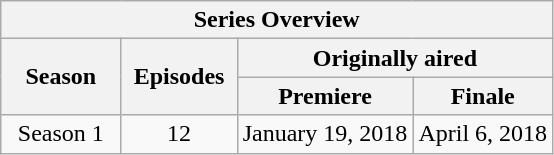<table class="wikitable" style="text-align: center">
<tr>
<th colspan="4">Series Overview</th>
</tr>
<tr>
<th rowspan="2" style="padding: 0 16px;">Season</th>
<th rowspan="2" style="padding: 0 8px;">Episodes</th>
<th colspan="2">Originally aired</th>
</tr>
<tr>
<th style="padding: 0 12px;">Premiere</th>
<th>Finale</th>
</tr>
<tr>
<td>Season 1</td>
<td>12</td>
<td>January 19, 2018</td>
<td>April 6, 2018</td>
</tr>
</table>
